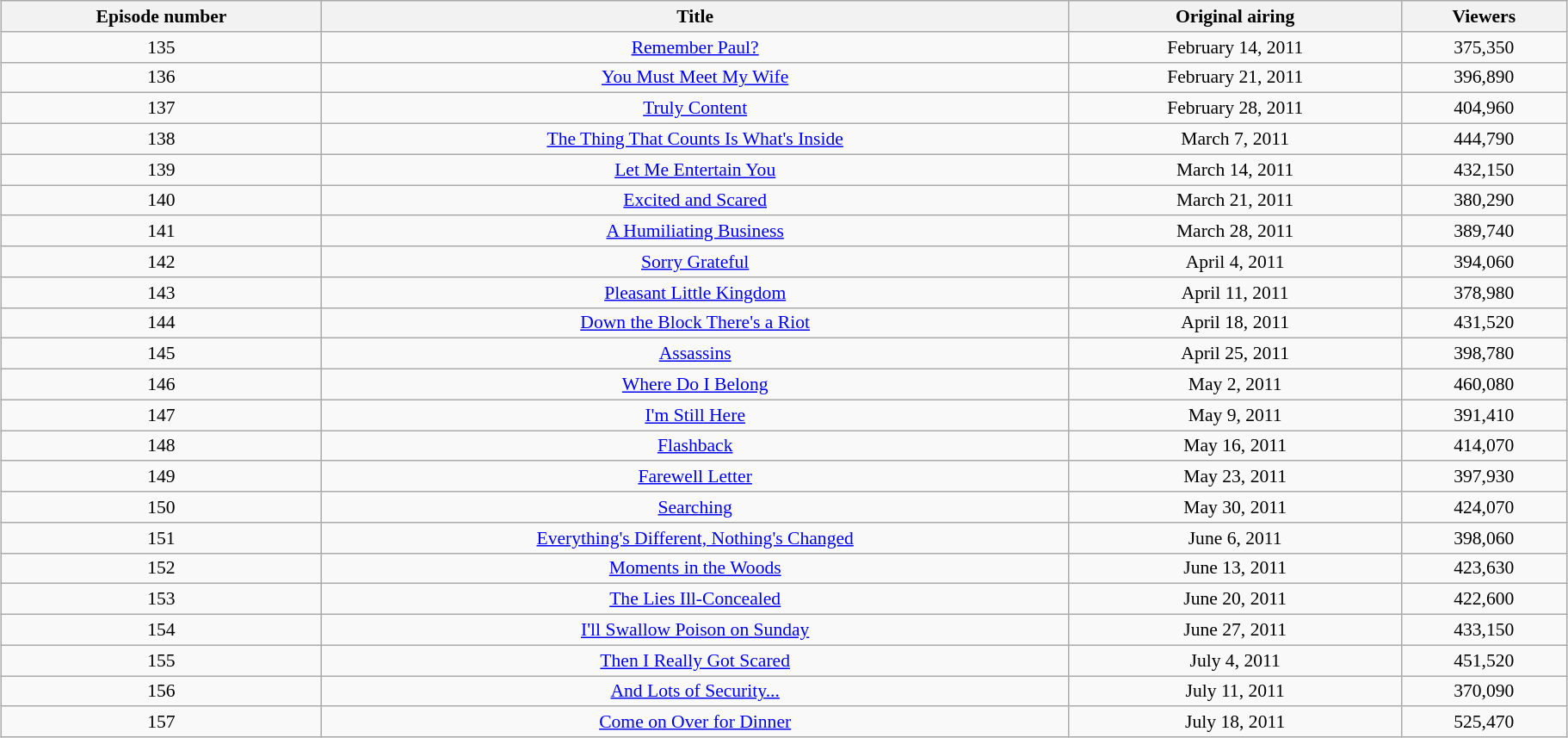<table class="wikitable" style="font-size:90%; text-align:center; width: 96%; margin-left: auto; margin-right: auto;">
<tr>
<th>Episode number</th>
<th>Title</th>
<th>Original airing</th>
<th>Viewers</th>
</tr>
<tr>
<td>135</td>
<td><a href='#'>Remember Paul?</a></td>
<td>February 14, 2011</td>
<td>375,350</td>
</tr>
<tr>
<td>136</td>
<td><a href='#'>You Must Meet My Wife</a></td>
<td>February 21, 2011</td>
<td>396,890</td>
</tr>
<tr>
<td>137</td>
<td><a href='#'>Truly Content</a></td>
<td>February 28, 2011</td>
<td>404,960</td>
</tr>
<tr>
<td>138</td>
<td><a href='#'>The Thing That Counts Is What's Inside</a></td>
<td>March 7, 2011</td>
<td>444,790</td>
</tr>
<tr>
<td>139</td>
<td><a href='#'>Let Me Entertain You</a></td>
<td>March 14, 2011</td>
<td>432,150</td>
</tr>
<tr>
<td>140</td>
<td><a href='#'>Excited and Scared</a></td>
<td>March 21, 2011</td>
<td>380,290</td>
</tr>
<tr>
<td>141</td>
<td><a href='#'>A Humiliating Business</a></td>
<td>March 28, 2011</td>
<td>389,740</td>
</tr>
<tr>
<td>142</td>
<td><a href='#'>Sorry Grateful</a></td>
<td>April 4, 2011</td>
<td>394,060</td>
</tr>
<tr>
<td>143</td>
<td><a href='#'>Pleasant Little Kingdom</a></td>
<td>April 11, 2011</td>
<td>378,980</td>
</tr>
<tr>
<td>144</td>
<td><a href='#'>Down the Block There's a Riot</a></td>
<td>April 18, 2011</td>
<td>431,520</td>
</tr>
<tr>
<td>145</td>
<td><a href='#'>Assassins</a></td>
<td>April 25, 2011</td>
<td>398,780</td>
</tr>
<tr>
<td>146</td>
<td><a href='#'>Where Do I Belong</a></td>
<td>May 2, 2011</td>
<td>460,080</td>
</tr>
<tr>
<td>147</td>
<td><a href='#'>I'm Still Here</a></td>
<td>May 9, 2011</td>
<td>391,410</td>
</tr>
<tr>
<td>148</td>
<td><a href='#'>Flashback</a></td>
<td>May 16, 2011</td>
<td>414,070</td>
</tr>
<tr>
<td>149</td>
<td><a href='#'>Farewell Letter</a></td>
<td>May 23, 2011</td>
<td>397,930</td>
</tr>
<tr>
<td>150</td>
<td><a href='#'>Searching</a></td>
<td>May 30, 2011</td>
<td>424,070</td>
</tr>
<tr>
<td>151</td>
<td><a href='#'>Everything's Different, Nothing's Changed</a></td>
<td>June 6, 2011</td>
<td>398,060</td>
</tr>
<tr>
<td>152</td>
<td><a href='#'>Moments in the Woods</a></td>
<td>June 13, 2011</td>
<td>423,630</td>
</tr>
<tr>
<td>153</td>
<td><a href='#'>The Lies Ill-Concealed</a></td>
<td>June 20, 2011</td>
<td>422,600</td>
</tr>
<tr>
<td>154</td>
<td><a href='#'>I'll Swallow Poison on Sunday</a></td>
<td>June 27, 2011</td>
<td>433,150</td>
</tr>
<tr>
<td>155</td>
<td><a href='#'>Then I Really Got Scared</a></td>
<td>July 4, 2011</td>
<td>451,520</td>
</tr>
<tr>
<td>156</td>
<td><a href='#'>And Lots of Security...</a></td>
<td>July 11, 2011</td>
<td>370,090</td>
</tr>
<tr>
<td>157</td>
<td><a href='#'>Come on Over for Dinner</a></td>
<td>July 18, 2011</td>
<td>525,470</td>
</tr>
</table>
